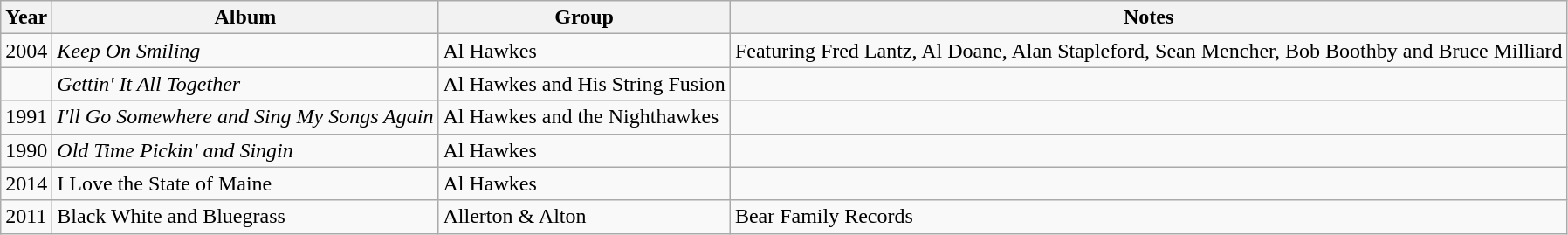<table class="wikitable">
<tr>
<th>Year</th>
<th>Album</th>
<th>Group</th>
<th>Notes</th>
</tr>
<tr>
<td>2004</td>
<td><em>Keep On Smiling</em></td>
<td>Al Hawkes</td>
<td>Featuring Fred Lantz, Al Doane, Alan Stapleford, Sean Mencher, Bob Boothby and Bruce Milliard</td>
</tr>
<tr>
<td></td>
<td><em>Gettin' It All Together</em></td>
<td>Al Hawkes and His String Fusion</td>
<td></td>
</tr>
<tr>
<td>1991</td>
<td><em>I'll Go Somewhere and Sing My Songs Again</em></td>
<td>Al Hawkes and the Nighthawkes</td>
<td></td>
</tr>
<tr>
<td>1990</td>
<td><em>Old Time Pickin' and Singin<strong></td>
<td>Al Hawkes</td>
<td></td>
</tr>
<tr>
<td>2014</td>
<td></em>I Love the State of Maine<em></td>
<td>Al Hawkes</td>
<td></td>
</tr>
<tr>
<td>2011</td>
<td></em>Black White and Bluegrass<em></td>
<td>Allerton & Alton</td>
<td>Bear Family Records</td>
</tr>
</table>
